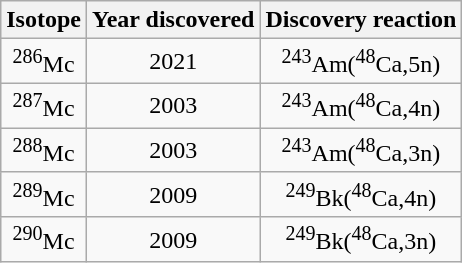<table class="wikitable" style="text-align:center">
<tr>
<th>Isotope</th>
<th>Year discovered</th>
<th>Discovery reaction</th>
</tr>
<tr id=Moscovium-286>
<td><sup>286</sup>Mc</td>
<td>2021</td>
<td><sup>243</sup>Am(<sup>48</sup>Ca,5n)</td>
</tr>
<tr id=Moscovium-287>
<td><sup>287</sup>Mc</td>
<td>2003</td>
<td><sup>243</sup>Am(<sup>48</sup>Ca,4n)</td>
</tr>
<tr id=Moscovium-288>
<td><sup>288</sup>Mc</td>
<td>2003</td>
<td><sup>243</sup>Am(<sup>48</sup>Ca,3n)</td>
</tr>
<tr id=Moscovium-289>
<td><sup>289</sup>Mc</td>
<td>2009</td>
<td><sup>249</sup>Bk(<sup>48</sup>Ca,4n)</td>
</tr>
<tr id=Moscovium-290>
<td><sup>290</sup>Mc</td>
<td>2009</td>
<td><sup>249</sup>Bk(<sup>48</sup>Ca,3n)</td>
</tr>
</table>
